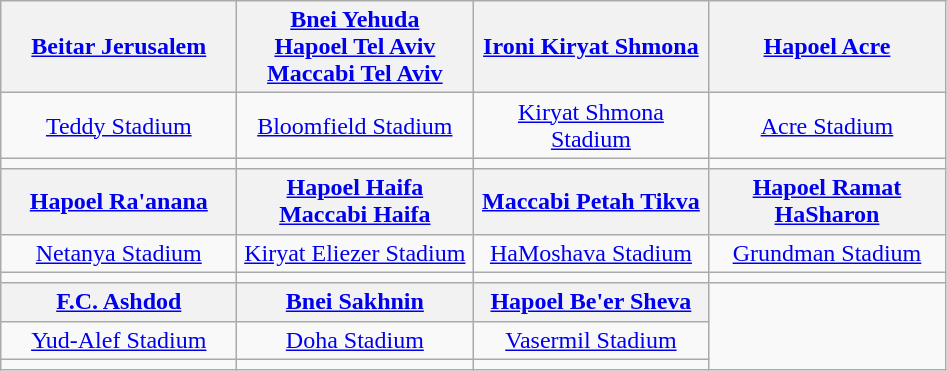<table class="wikitable" style="text-align:center">
<tr>
<th><a href='#'>Beitar Jerusalem</a></th>
<th><a href='#'>Bnei Yehuda</a><br> <a href='#'>Hapoel Tel Aviv</a><br> <a href='#'>Maccabi Tel Aviv</a></th>
<th><a href='#'>Ironi Kiryat Shmona</a></th>
<th><a href='#'>Hapoel Acre</a></th>
</tr>
<tr>
<td width=150><a href='#'>Teddy Stadium</a><br></td>
<td width=150><a href='#'>Bloomfield Stadium</a><br></td>
<td><a href='#'>Kiryat Shmona Stadium</a></td>
<td width=150><a href='#'>Acre Stadium</a></td>
</tr>
<tr>
<td></td>
<td></td>
<td></td>
<td></td>
</tr>
<tr>
<th><a href='#'>Hapoel Ra'anana</a></th>
<th><a href='#'>Hapoel Haifa</a><br> <a href='#'>Maccabi Haifa</a></th>
<th><a href='#'>Maccabi Petah Tikva</a></th>
<th><a href='#'>Hapoel Ramat HaSharon</a></th>
</tr>
<tr>
<td width=150><a href='#'>Netanya Stadium</a><br></td>
<td width=150><a href='#'>Kiryat Eliezer Stadium</a><br></td>
<td width=150><a href='#'>HaMoshava Stadium</a></td>
<td width=150><a href='#'>Grundman Stadium</a></td>
</tr>
<tr>
<td></td>
<td></td>
<td></td>
<td></td>
</tr>
<tr>
<th><a href='#'>F.C. Ashdod</a></th>
<th><a href='#'>Bnei Sakhnin</a></th>
<th><a href='#'>Hapoel Be'er Sheva</a></th>
</tr>
<tr>
<td width=150><a href='#'>Yud-Alef Stadium</a></td>
<td width=150><a href='#'>Doha Stadium</a></td>
<td width=150><a href='#'>Vasermil Stadium</a></td>
</tr>
<tr>
<td></td>
<td></td>
<td></td>
</tr>
</table>
